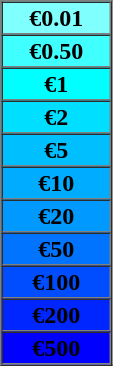<table border=1 cellspacing=0 cellpadding=1 width=75px|->
<tr>
<td bgcolor="#80FFFF" align=center><span><strong>€0.01</strong></span></td>
</tr>
<tr>
<td bgcolor="#40FFFF" align=center><span><strong>€0.50</strong></span></td>
</tr>
<tr>
<td bgcolor="#00FFFF" align=center><span><strong>€1</strong></span></td>
</tr>
<tr>
<td bgcolor="#00DFFF" align=center><span><strong>€2</strong></span></td>
</tr>
<tr>
<td bgcolor="#00BFFF" align=center><span><strong>€5</strong></span></td>
</tr>
<tr>
<td bgcolor="#00ACFF" align=center><span><strong>€10</strong></span></td>
</tr>
<tr>
<td bgcolor="#0099FF" align=center><span><strong>€20</strong></span></td>
</tr>
<tr>
<td bgcolor="#0073FF" align=center><span><strong>€50</strong></span></td>
</tr>
<tr>
<td bgcolor="#004DFF" align=center><span><strong>€100</strong></span></td>
</tr>
<tr>
<td bgcolor="#0026FF" align=center><span><strong>€200</strong></span></td>
</tr>
<tr>
<td bgcolor="#0000FF" align=center><span><strong>€500</strong></span></td>
</tr>
</table>
